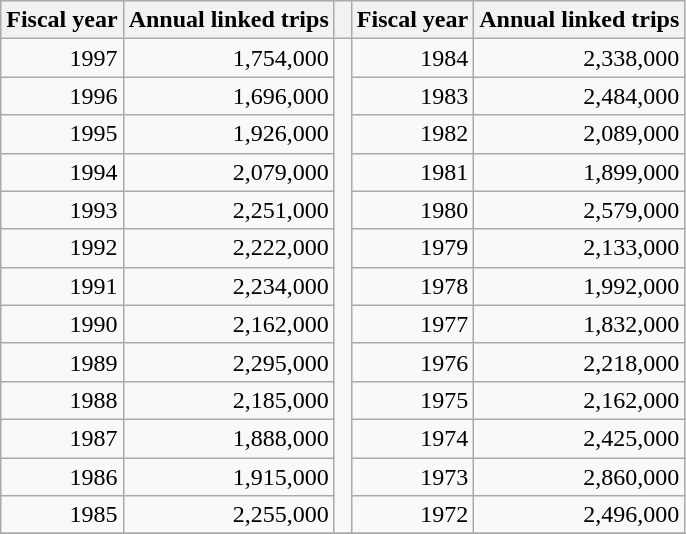<table class="wikitable">
<tr>
<th>Fiscal year</th>
<th>Annual linked trips</th>
<th></th>
<th>Fiscal year</th>
<th>Annual linked trips</th>
</tr>
<tr>
<td align=right>1997</td>
<td align=right>1,754,000</td>
<td rowspan=13> </td>
<td align=right>1984</td>
<td align=right>2,338,000</td>
</tr>
<tr>
<td align=right>1996</td>
<td align=right>1,696,000</td>
<td align=right>1983</td>
<td align=right>2,484,000</td>
</tr>
<tr>
<td align=right>1995</td>
<td align=right>1,926,000</td>
<td align=right>1982</td>
<td align=right>2,089,000</td>
</tr>
<tr>
<td align=right>1994</td>
<td align=right>2,079,000</td>
<td align=right>1981</td>
<td align=right>1,899,000</td>
</tr>
<tr>
<td align=right>1993</td>
<td align=right>2,251,000</td>
<td align=right>1980</td>
<td align=right>2,579,000</td>
</tr>
<tr>
<td align=right>1992</td>
<td align=right>2,222,000</td>
<td align=right>1979</td>
<td align=right>2,133,000</td>
</tr>
<tr>
<td align=right>1991</td>
<td align=right>2,234,000</td>
<td align=right>1978</td>
<td align=right>1,992,000</td>
</tr>
<tr>
<td align=right>1990</td>
<td align=right>2,162,000</td>
<td align=right>1977</td>
<td align=right>1,832,000</td>
</tr>
<tr>
<td align=right>1989</td>
<td align=right>2,295,000</td>
<td align=right>1976</td>
<td align=right>2,218,000</td>
</tr>
<tr>
<td align=right>1988</td>
<td align=right>2,185,000</td>
<td align=right>1975</td>
<td align=right>2,162,000</td>
</tr>
<tr>
<td align=right>1987</td>
<td align=right>1,888,000</td>
<td align=right>1974</td>
<td align=right>2,425,000</td>
</tr>
<tr>
<td align=right>1986</td>
<td align=right>1,915,000</td>
<td align=right>1973</td>
<td align=right>2,860,000</td>
</tr>
<tr>
<td align=right>1985</td>
<td align=right>2,255,000</td>
<td align=right>1972</td>
<td align=right>2,496,000</td>
</tr>
<tr>
</tr>
</table>
